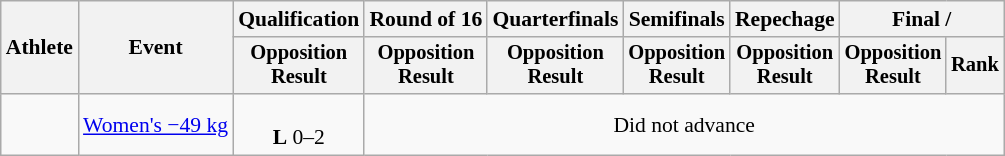<table class=wikitable style=font-size:90%;text-align:center>
<tr>
<th rowspan=2>Athlete</th>
<th rowspan=2>Event</th>
<th>Qualification</th>
<th>Round of 16</th>
<th>Quarterfinals</th>
<th>Semifinals</th>
<th>Repechage</th>
<th colspan=2>Final / </th>
</tr>
<tr style=font-size:95%>
<th>Opposition<br>Result</th>
<th>Opposition<br>Result</th>
<th>Opposition<br>Result</th>
<th>Opposition<br>Result</th>
<th>Opposition<br>Result</th>
<th>Opposition<br>Result</th>
<th>Rank</th>
</tr>
<tr>
<td align=left></td>
<td align=left><a href='#'>Women's −49 kg</a></td>
<td><br> <strong>L</strong> 0–2</td>
<td colspan=6>Did not advance</td>
</tr>
</table>
